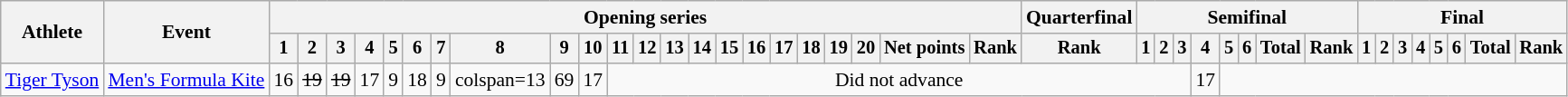<table class="wikitable" style="font-size:90%">
<tr>
<th rowspan=2>Athlete</th>
<th rowspan=2>Event</th>
<th colspan=22>Opening series</th>
<th>Quarterfinal</th>
<th colspan=8>Semifinal</th>
<th colspan=8>Final</th>
</tr>
<tr style=font-size:95%>
<th>1</th>
<th>2</th>
<th>3</th>
<th>4</th>
<th>5</th>
<th>6</th>
<th>7</th>
<th>8</th>
<th>9</th>
<th>10</th>
<th>11</th>
<th>12</th>
<th>13</th>
<th>14</th>
<th>15</th>
<th>16</th>
<th>17</th>
<th>18</th>
<th>19</th>
<th>20</th>
<th>Net points</th>
<th>Rank</th>
<th>Rank</th>
<th>1</th>
<th>2</th>
<th>3</th>
<th>4</th>
<th>5</th>
<th>6</th>
<th>Total</th>
<th>Rank</th>
<th>1</th>
<th>2</th>
<th>3</th>
<th>4</th>
<th>5</th>
<th>6</th>
<th>Total</th>
<th>Rank</th>
</tr>
<tr align=center>
<td align=left><a href='#'>Tiger Tyson</a></td>
<td align=left><a href='#'>Men's Formula Kite</a></td>
<td>16</td>
<td><s>19</s></td>
<td><s>19</s></td>
<td>17</td>
<td>9</td>
<td>18</td>
<td>9</td>
<td>colspan=13 </td>
<td>69</td>
<td>17</td>
<td Colspan=16>Did not advance</td>
<td>17</td>
</tr>
</table>
